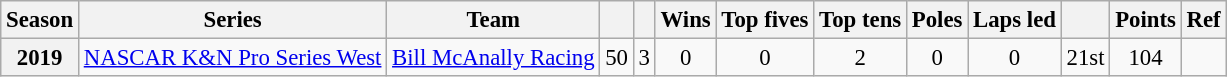<table class="wikitable" style="text-align:center; font-size:95%;">
<tr>
<th scope="col">Season</th>
<th scope="col">Series</th>
<th scope="col">Team</th>
<th scope="col"></th>
<th scope="col"></th>
<th scope="col">Wins</th>
<th scope="col">Top fives</th>
<th scope="col">Top tens</th>
<th scope="col">Poles</th>
<th scope="col">Laps led</th>
<th scope="col"></th>
<th scope="col">Points</th>
<th scope="col">Ref</th>
</tr>
<tr>
<th><strong>2019</strong></th>
<td><a href='#'>NASCAR K&N Pro Series West</a></td>
<td><a href='#'>Bill McAnally Racing</a></td>
<td>50</td>
<td>3</td>
<td>0</td>
<td>0</td>
<td>2</td>
<td>0</td>
<td>0</td>
<td>21st</td>
<td>104</td>
<td></td>
</tr>
</table>
